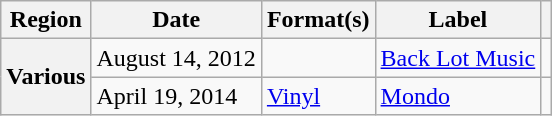<table class="wikitable plainrowheaders">
<tr>
<th scope="col">Region</th>
<th scope="col">Date</th>
<th scope="col">Format(s)</th>
<th scope="col">Label</th>
<th scope="col"></th>
</tr>
<tr>
<th scope="row" rowspan="2">Various</th>
<td>August 14, 2012</td>
<td></td>
<td><a href='#'>Back Lot Music</a></td>
<td align="center"></td>
</tr>
<tr>
<td>April 19, 2014</td>
<td><a href='#'>Vinyl</a></td>
<td><a href='#'>Mondo</a></td>
<td align="center"></td>
</tr>
</table>
